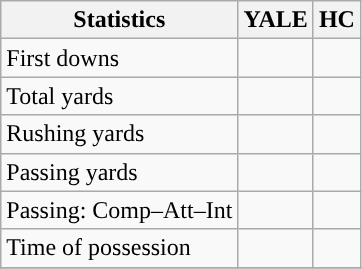<table class="wikitable" style="float: left;">
<tr>
<th>Statistics</th>
<th>YALE</th>
<th>HC</th>
</tr>
<tr>
<td>First downs</td>
<td></td>
<td></td>
</tr>
<tr>
<td>Total yards</td>
<td></td>
<td></td>
</tr>
<tr>
<td>Rushing yards</td>
<td></td>
<td></td>
</tr>
<tr>
<td>Passing yards</td>
<td></td>
<td></td>
</tr>
<tr>
<td>Passing: Comp–Att–Int</td>
<td></td>
<td></td>
</tr>
<tr>
<td>Time of possession</td>
<td></td>
<td></td>
</tr>
<tr>
</tr>
</table>
